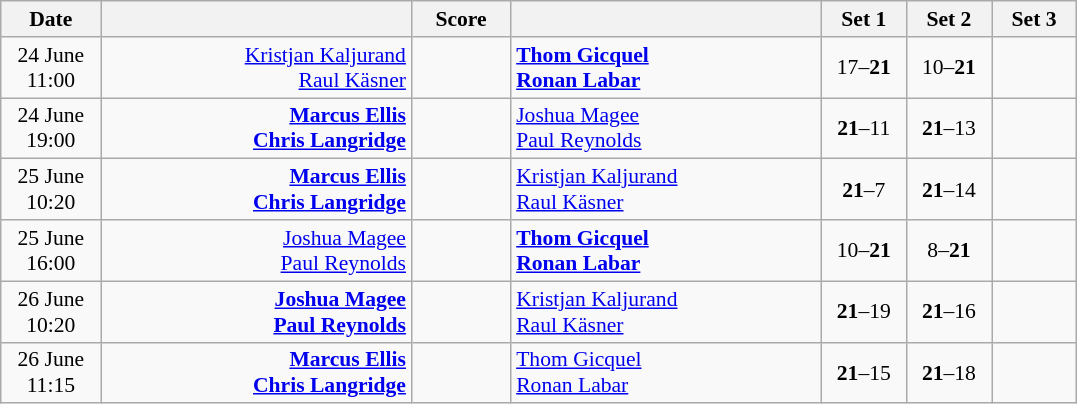<table class="wikitable" style="text-align: center; font-size:90% ">
<tr>
<th width="60">Date</th>
<th align="right" width="200"></th>
<th width="60">Score</th>
<th align="left" width="200"></th>
<th width="50">Set 1</th>
<th width="50">Set 2</th>
<th width="50">Set 3</th>
</tr>
<tr>
<td>24 June<br>11:00</td>
<td align="right"><a href='#'>Kristjan Kaljurand</a> <br><a href='#'>Raul Käsner</a> </td>
<td align="center"></td>
<td align="left"><strong> <a href='#'>Thom Gicquel</a><br> <a href='#'>Ronan Labar</a></strong></td>
<td>17–<strong>21</strong></td>
<td>10–<strong>21</strong></td>
<td></td>
</tr>
<tr>
<td>24 June<br>19:00</td>
<td align="right"><strong><a href='#'>Marcus Ellis</a> <br><a href='#'>Chris Langridge</a> </strong></td>
<td align="center"></td>
<td align="left"> <a href='#'>Joshua Magee</a><br> <a href='#'>Paul Reynolds</a></td>
<td><strong>21</strong>–11</td>
<td><strong>21</strong>–13</td>
<td></td>
</tr>
<tr>
<td>25 June<br>10:20</td>
<td align="right"><strong><a href='#'>Marcus Ellis</a> <br><a href='#'>Chris Langridge</a> </strong></td>
<td align="center"></td>
<td align="left"> <a href='#'>Kristjan Kaljurand</a><br> <a href='#'>Raul Käsner</a></td>
<td><strong>21</strong>–7</td>
<td><strong>21</strong>–14</td>
<td></td>
</tr>
<tr>
<td>25 June<br>16:00</td>
<td align="right"><a href='#'>Joshua Magee</a> <br><a href='#'>Paul Reynolds</a> </td>
<td align="center"></td>
<td align="left"><strong> <a href='#'>Thom Gicquel</a><br> <a href='#'>Ronan Labar</a></strong></td>
<td>10–<strong>21</strong></td>
<td>8–<strong>21</strong></td>
<td></td>
</tr>
<tr>
<td>26 June<br>10:20</td>
<td align="right"><strong><a href='#'>Joshua Magee</a> <br><a href='#'>Paul Reynolds</a> </strong></td>
<td align="center"></td>
<td align="left"> <a href='#'>Kristjan Kaljurand</a><br> <a href='#'>Raul Käsner</a></td>
<td><strong>21</strong>–19</td>
<td><strong>21</strong>–16</td>
<td></td>
</tr>
<tr>
<td>26 June<br>11:15</td>
<td align="right"><strong><a href='#'>Marcus Ellis</a> <br><a href='#'>Chris Langridge</a> </strong></td>
<td align="center"></td>
<td align="left"> <a href='#'>Thom Gicquel</a><br> <a href='#'>Ronan Labar</a></td>
<td><strong>21</strong>–15</td>
<td><strong>21</strong>–18</td>
<td></td>
</tr>
</table>
